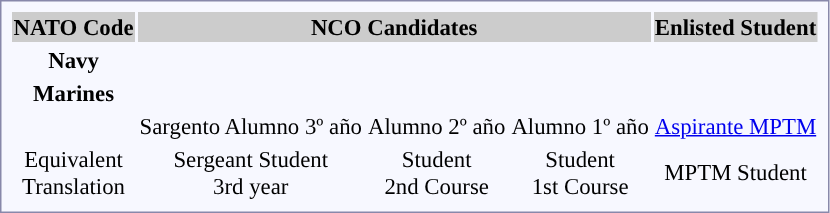<table style="border:1px solid #8888aa; background-color:#f7f8ff; padding:5px; font-size:95%; margin: 0px 12px 12px 0px;">
<tr style="background-color:#CCCCCC;">
<th><strong>NATO Code</strong></th>
<th colspan=3>NCO Candidates</th>
<th colspan=1>Enlisted Student</th>
</tr>
<tr style="text-align:center;">
<th rowspan=1> Navy</th>
<td></td>
<td></td>
<td></td>
<td></td>
</tr>
<tr style="text-align:center;">
<th rowspan=1> Marines</th>
<td></td>
<td></td>
<td></td>
<td></td>
</tr>
<tr style="text-align:center;">
<td></td>
<td>Sargento Alumno 3º año</td>
<td>Alumno 2º año</td>
<td>Alumno 1º año</td>
<td><a href='#'>Aspirante MPTM</a></td>
</tr>
<tr style="text-align:center;">
<td>Equivalent<br>Translation</td>
<td>Sergeant Student<br>3rd year</td>
<td>Student<br>2nd Course</td>
<td>Student<br>1st Course</td>
<td>MPTM Student</td>
</tr>
</table>
